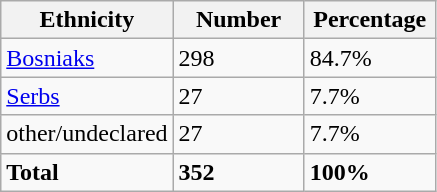<table class="wikitable">
<tr>
<th width="100px">Ethnicity</th>
<th width="80px">Number</th>
<th width="80px">Percentage</th>
</tr>
<tr>
<td><a href='#'>Bosniaks</a></td>
<td>298</td>
<td>84.7%</td>
</tr>
<tr>
<td><a href='#'>Serbs</a></td>
<td>27</td>
<td>7.7%</td>
</tr>
<tr>
<td>other/undeclared</td>
<td>27</td>
<td>7.7%</td>
</tr>
<tr>
<td><strong>Total</strong></td>
<td><strong>352</strong></td>
<td><strong>100%</strong></td>
</tr>
</table>
